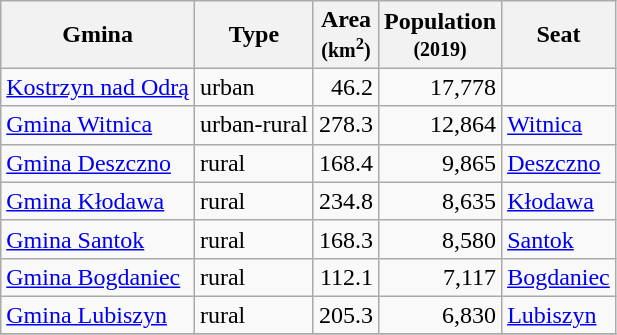<table class="wikitable sortable">
<tr>
<th>Gmina</th>
<th>Type</th>
<th>Area<br><small>(km<sup>2</sup>)</small></th>
<th>Population<br><small>(2019)</small></th>
<th>Seat</th>
</tr>
<tr>
<td><a href='#'>Kostrzyn nad Odrą</a></td>
<td>urban</td>
<td style="text-align:right;">46.2</td>
<td style="text-align:right;">17,778</td>
<td> </td>
</tr>
<tr>
<td><a href='#'>Gmina Witnica</a></td>
<td>urban-rural</td>
<td style="text-align:right;">278.3</td>
<td style="text-align:right;">12,864</td>
<td><a href='#'>Witnica</a></td>
</tr>
<tr>
<td><a href='#'>Gmina Deszczno</a></td>
<td>rural</td>
<td style="text-align:right;">168.4</td>
<td style="text-align:right;">9,865</td>
<td><a href='#'>Deszczno</a></td>
</tr>
<tr>
<td><a href='#'>Gmina Kłodawa</a></td>
<td>rural</td>
<td style="text-align:right;">234.8</td>
<td style="text-align:right;">8,635</td>
<td><a href='#'>Kłodawa</a></td>
</tr>
<tr>
<td><a href='#'>Gmina Santok</a></td>
<td>rural</td>
<td style="text-align:right;">168.3</td>
<td style="text-align:right;">8,580</td>
<td><a href='#'>Santok</a></td>
</tr>
<tr>
<td><a href='#'>Gmina Bogdaniec</a></td>
<td>rural</td>
<td style="text-align:right;">112.1</td>
<td style="text-align:right;">7,117</td>
<td><a href='#'>Bogdaniec</a></td>
</tr>
<tr>
<td><a href='#'>Gmina Lubiszyn</a></td>
<td>rural</td>
<td style="text-align:right;">205.3</td>
<td style="text-align:right;">6,830</td>
<td><a href='#'>Lubiszyn</a></td>
</tr>
<tr>
</tr>
</table>
